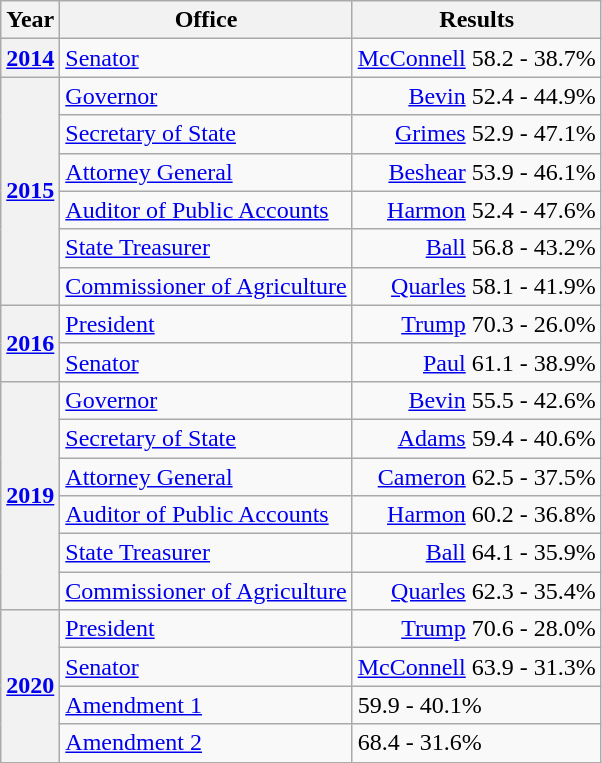<table class=wikitable>
<tr>
<th>Year</th>
<th>Office</th>
<th>Results</th>
</tr>
<tr>
<th><a href='#'>2014</a></th>
<td><a href='#'>Senator</a></td>
<td align="right" ><a href='#'>McConnell</a> 58.2 - 38.7%</td>
</tr>
<tr>
<th rowspan=6><a href='#'>2015</a></th>
<td><a href='#'>Governor</a></td>
<td align="right" ><a href='#'>Bevin</a> 52.4 - 44.9%</td>
</tr>
<tr>
<td><a href='#'>Secretary of State</a></td>
<td align="right" ><a href='#'>Grimes</a> 52.9 - 47.1%</td>
</tr>
<tr>
<td><a href='#'>Attorney General</a></td>
<td align="right" ><a href='#'>Beshear</a> 53.9 - 46.1%</td>
</tr>
<tr>
<td><a href='#'>Auditor of Public Accounts</a></td>
<td align="right" ><a href='#'>Harmon</a> 52.4 - 47.6%</td>
</tr>
<tr>
<td><a href='#'>State Treasurer</a></td>
<td align="right" ><a href='#'>Ball</a> 56.8 - 43.2%</td>
</tr>
<tr>
<td><a href='#'>Commissioner of Agriculture</a></td>
<td align="right" ><a href='#'>Quarles</a> 58.1 - 41.9%</td>
</tr>
<tr>
<th rowspan=2><a href='#'>2016</a></th>
<td><a href='#'>President</a></td>
<td align="right" ><a href='#'>Trump</a> 70.3 - 26.0%</td>
</tr>
<tr>
<td><a href='#'>Senator</a></td>
<td align="right" ><a href='#'>Paul</a> 61.1 - 38.9%</td>
</tr>
<tr>
<th rowspan=6><a href='#'>2019</a></th>
<td><a href='#'>Governor</a></td>
<td align="right" ><a href='#'>Bevin</a> 55.5 - 42.6%</td>
</tr>
<tr>
<td><a href='#'>Secretary of State</a></td>
<td align="right" ><a href='#'>Adams</a> 59.4 - 40.6%</td>
</tr>
<tr>
<td><a href='#'>Attorney General</a></td>
<td align="right" ><a href='#'>Cameron</a> 62.5 - 37.5%</td>
</tr>
<tr>
<td><a href='#'>Auditor of Public Accounts</a></td>
<td align="right" ><a href='#'>Harmon</a> 60.2 - 36.8%</td>
</tr>
<tr>
<td><a href='#'>State Treasurer</a></td>
<td align="right" ><a href='#'>Ball</a> 64.1 - 35.9%</td>
</tr>
<tr>
<td><a href='#'>Commissioner of Agriculture</a></td>
<td align="right" ><a href='#'>Quarles</a> 62.3 - 35.4%</td>
</tr>
<tr>
<th rowspan=4><a href='#'>2020</a></th>
<td><a href='#'>President</a></td>
<td align="right" ><a href='#'>Trump</a> 70.6 - 28.0%</td>
</tr>
<tr>
<td><a href='#'>Senator</a></td>
<td align="right" ><a href='#'>McConnell</a> 63.9 - 31.3%</td>
</tr>
<tr>
<td><a href='#'>Amendment 1</a></td>
<td> 59.9 - 40.1%</td>
</tr>
<tr>
<td><a href='#'>Amendment 2</a></td>
<td> 68.4 - 31.6%</td>
</tr>
</table>
